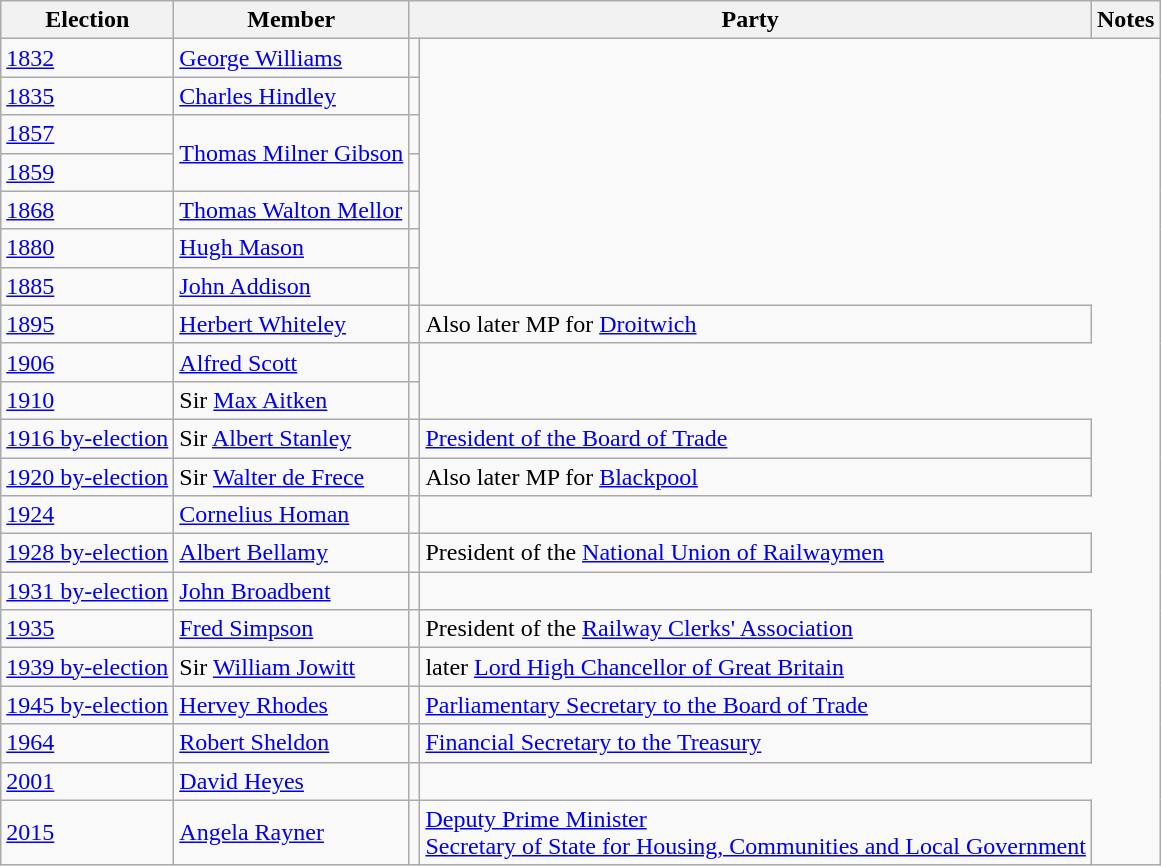<table class="wikitable">
<tr>
<th>Election</th>
<th>Member</th>
<th colspan="2">Party</th>
<th colspan="4">Notes</th>
</tr>
<tr>
<td><a href='#'>1832</a></td>
<td><a href='#'>George Williams</a></td>
<td></td>
</tr>
<tr>
<td><a href='#'>1835</a></td>
<td><a href='#'>Charles Hindley</a></td>
<td></td>
</tr>
<tr>
<td><a href='#'>1857</a></td>
<td rowspan="2"><a href='#'>Thomas Milner Gibson</a></td>
<td></td>
</tr>
<tr>
<td><a href='#'>1859</a></td>
<td></td>
</tr>
<tr>
<td><a href='#'>1868</a></td>
<td><a href='#'>Thomas Walton Mellor</a></td>
<td></td>
</tr>
<tr>
<td><a href='#'>1880</a></td>
<td><a href='#'>Hugh Mason</a></td>
<td></td>
</tr>
<tr>
<td><a href='#'>1885</a></td>
<td><a href='#'>John Addison</a></td>
<td></td>
</tr>
<tr>
<td><a href='#'>1895</a></td>
<td><a href='#'>Herbert Whiteley</a></td>
<td></td>
<td>Also later MP for <a href='#'>Droitwich</a></td>
</tr>
<tr>
<td><a href='#'>1906</a></td>
<td><a href='#'>Alfred Scott</a></td>
<td></td>
</tr>
<tr>
<td><a href='#'>1910</a></td>
<td>Sir <a href='#'>Max Aitken</a></td>
<td></td>
</tr>
<tr>
<td><a href='#'>1916 by-election</a></td>
<td>Sir <a href='#'>Albert Stanley</a></td>
<td></td>
<td><a href='#'>President of the Board of Trade</a></td>
</tr>
<tr>
<td><a href='#'>1920 by-election</a></td>
<td>Sir <a href='#'>Walter de Frece</a></td>
<td></td>
<td>Also later MP for <a href='#'>Blackpool</a></td>
</tr>
<tr>
<td><a href='#'>1924</a></td>
<td><a href='#'>Cornelius Homan</a></td>
<td></td>
</tr>
<tr>
<td><a href='#'>1928 by-election</a></td>
<td><a href='#'>Albert Bellamy</a></td>
<td></td>
<td>President of the <a href='#'>National Union of Railwaymen</a></td>
</tr>
<tr>
<td><a href='#'>1931 by-election</a></td>
<td><a href='#'>John Broadbent</a></td>
<td></td>
</tr>
<tr>
<td><a href='#'>1935</a></td>
<td><a href='#'>Fred Simpson</a></td>
<td></td>
<td>President of the <a href='#'>Railway Clerks' Association</a></td>
</tr>
<tr>
<td><a href='#'>1939 by-election</a></td>
<td>Sir <a href='#'>William Jowitt</a></td>
<td></td>
<td>later <a href='#'>Lord High Chancellor of Great Britain</a></td>
</tr>
<tr>
<td><a href='#'>1945 by-election</a></td>
<td><a href='#'>Hervey Rhodes</a></td>
<td></td>
<td><a href='#'>Parliamentary Secretary to the Board of Trade</a></td>
</tr>
<tr>
<td><a href='#'>1964</a></td>
<td><a href='#'>Robert Sheldon</a></td>
<td></td>
<td><a href='#'>Financial Secretary to the Treasury</a></td>
</tr>
<tr>
<td><a href='#'>2001</a></td>
<td><a href='#'>David Heyes</a></td>
<td></td>
</tr>
<tr>
<td><a href='#'>2015</a></td>
<td><a href='#'>Angela Rayner</a></td>
<td></td>
<td><a href='#'>Deputy Prime Minister</a> <br> <a href='#'>Secretary of State for Housing, Communities and Local Government</a></td>
</tr>
</table>
